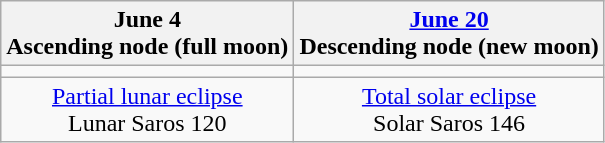<table class="wikitable">
<tr>
<th>June 4<br>Ascending node (full moon)<br></th>
<th><a href='#'>June 20</a><br>Descending node (new moon)<br></th>
</tr>
<tr>
<td></td>
<td></td>
</tr>
<tr align=center>
<td><a href='#'>Partial lunar eclipse</a><br>Lunar Saros 120</td>
<td><a href='#'>Total solar eclipse</a><br>Solar Saros 146</td>
</tr>
</table>
